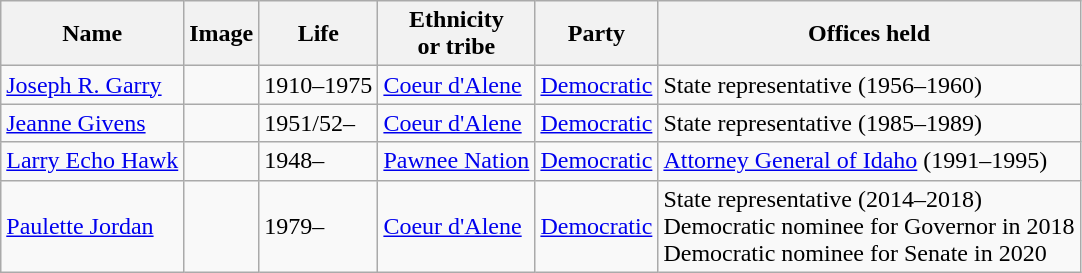<table class="wikitable">
<tr>
<th>Name</th>
<th>Image</th>
<th>Life</th>
<th>Ethnicity<br>or tribe</th>
<th>Party</th>
<th>Offices held</th>
</tr>
<tr>
<td style="white-space:nowrap;"><a href='#'>Joseph R. Garry</a></td>
<td></td>
<td>1910–1975</td>
<td><a href='#'>Coeur d'Alene</a></td>
<td><a href='#'>Democratic</a></td>
<td>State representative (1956–1960)</td>
</tr>
<tr>
<td style="white-space:nowrap;"><a href='#'>Jeanne Givens</a></td>
<td></td>
<td>1951/52–</td>
<td><a href='#'>Coeur d'Alene</a></td>
<td><a href='#'>Democratic</a></td>
<td>State representative (1985–1989)</td>
</tr>
<tr>
<td style="white-space:nowrap;"><a href='#'>Larry Echo Hawk</a></td>
<td></td>
<td>1948–</td>
<td><a href='#'>Pawnee Nation</a></td>
<td><a href='#'>Democratic</a></td>
<td><a href='#'>Attorney General of Idaho</a> (1991–1995)</td>
</tr>
<tr>
<td style="white-space:nowrap;"><a href='#'>Paulette Jordan</a></td>
<td></td>
<td>1979–</td>
<td><a href='#'>Coeur d'Alene</a></td>
<td><a href='#'>Democratic</a></td>
<td>State representative (2014–2018) <br> Democratic nominee for Governor in 2018 <br> Democratic nominee for Senate in 2020</td>
</tr>
</table>
